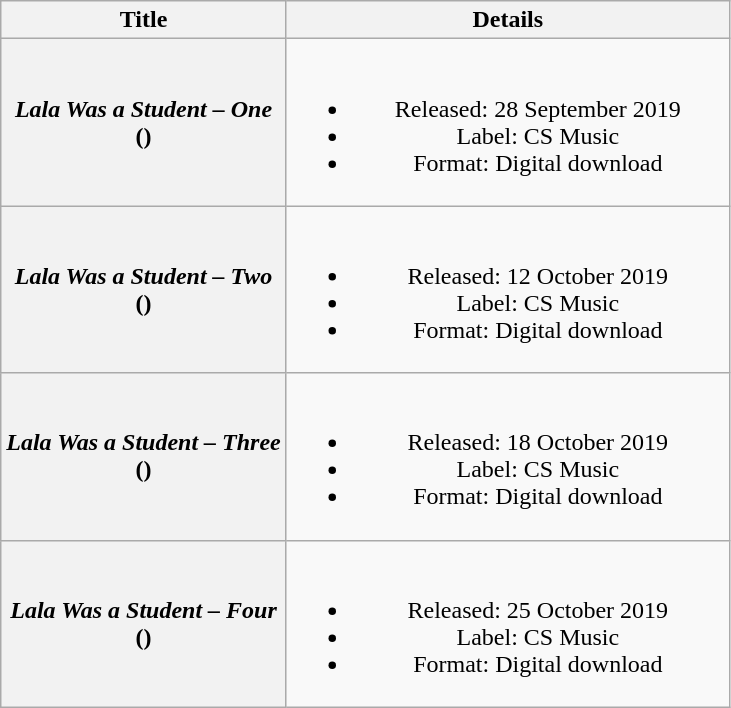<table class="wikitable plainrowheaders" style="text-align:center;">
<tr>
<th scope="col">Title</th>
<th scope="col" style="width:18em;">Details</th>
</tr>
<tr>
<th scope="row"><em>Lala Was a Student – One</em><br>()</th>
<td><br><ul><li>Released: 28 September 2019</li><li>Label: CS Music</li><li>Format: Digital download</li></ul></td>
</tr>
<tr>
<th scope="row"><em>Lala Was a Student – Two</em><br>()</th>
<td><br><ul><li>Released: 12 October 2019</li><li>Label: CS Music</li><li>Format: Digital download</li></ul></td>
</tr>
<tr>
<th scope="row"><em>Lala Was a Student – Three</em><br>()</th>
<td><br><ul><li>Released: 18 October 2019</li><li>Label: CS Music</li><li>Format: Digital download</li></ul></td>
</tr>
<tr>
<th scope="row"><em>Lala Was a Student – Four</em><br>()</th>
<td><br><ul><li>Released: 25 October 2019</li><li>Label: CS Music</li><li>Format: Digital download</li></ul></td>
</tr>
</table>
